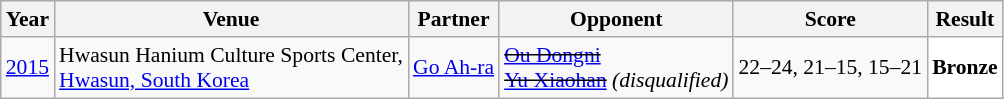<table class="sortable wikitable" style="font-size: 90%;">
<tr>
<th>Year</th>
<th>Venue</th>
<th>Partner</th>
<th>Opponent</th>
<th>Score</th>
<th>Result</th>
</tr>
<tr>
<td align="center"><a href='#'>2015</a></td>
<td align="left">Hwasun Hanium Culture Sports Center,<br><a href='#'>Hwasun, South Korea</a></td>
<td align="left"> <a href='#'>Go Ah-ra</a></td>
<td align="left"><s> <a href='#'>Ou Dongni</a> <br>  <a href='#'>Yu Xiaohan</a></s> <em>(disqualified)</em></td>
<td align="left">22–24, 21–15, 15–21</td>
<td style="text-align:left; background:white"> <strong>Bronze</strong></td>
</tr>
</table>
